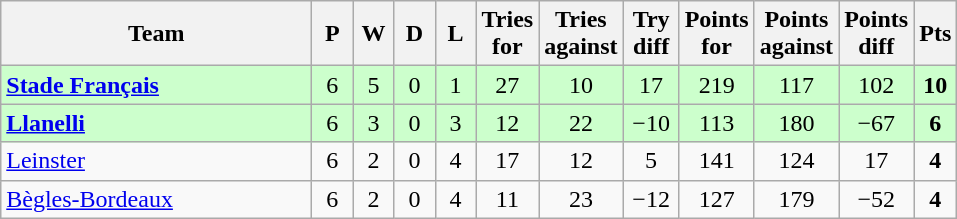<table class="wikitable" style="text-align:center">
<tr>
<th width="200">Team</th>
<th width="20">P</th>
<th width="20">W</th>
<th width="20">D</th>
<th width="20">L</th>
<th width="20">Tries for</th>
<th width="20">Tries against</th>
<th width="30">Try diff</th>
<th width="20">Points for</th>
<th width="20">Points against</th>
<th width="25">Points diff</th>
<th width="20">Pts</th>
</tr>
<tr bgcolor="#ccffcc">
<td align="left"> <strong><a href='#'>Stade Français</a></strong></td>
<td>6</td>
<td>5</td>
<td>0</td>
<td>1</td>
<td>27</td>
<td>10</td>
<td>17</td>
<td>219</td>
<td>117</td>
<td>102</td>
<td><strong>10</strong></td>
</tr>
<tr bgcolor="#ccffcc">
<td align="left"> <strong><a href='#'>Llanelli</a></strong></td>
<td>6</td>
<td>3</td>
<td>0</td>
<td>3</td>
<td>12</td>
<td>22</td>
<td>−10</td>
<td>113</td>
<td>180</td>
<td>−67</td>
<td><strong>6</strong></td>
</tr>
<tr>
<td align="left"> <a href='#'>Leinster</a></td>
<td>6</td>
<td>2</td>
<td>0</td>
<td>4</td>
<td>17</td>
<td>12</td>
<td>5</td>
<td>141</td>
<td>124</td>
<td>17</td>
<td><strong>4</strong></td>
</tr>
<tr>
<td align="left"> <a href='#'>Bègles-Bordeaux</a></td>
<td>6</td>
<td>2</td>
<td>0</td>
<td>4</td>
<td>11</td>
<td>23</td>
<td>−12</td>
<td>127</td>
<td>179</td>
<td>−52</td>
<td><strong>4</strong></td>
</tr>
</table>
